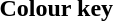<table class="toccolours">
<tr>
<th>Colour key<br></th>
</tr>
<tr>
<td><br>





</td>
</tr>
</table>
